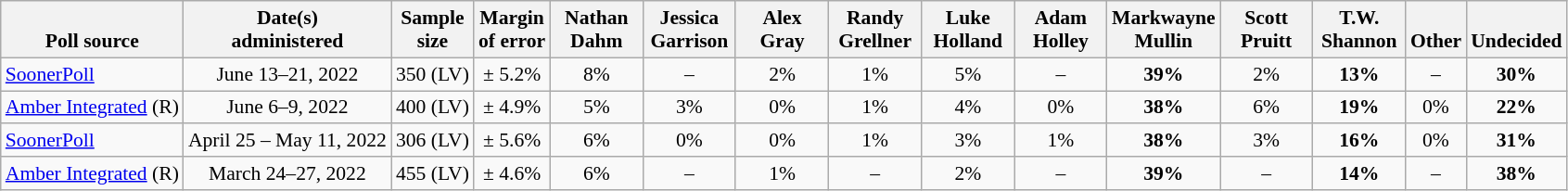<table class="wikitable" style="font-size:90%;text-align:center;">
<tr style="vertical-align:bottom">
<th>Poll source</th>
<th>Date(s)<br>administered</th>
<th>Sample<br>size</th>
<th>Margin<br>of error</th>
<th style="width:60px;">Nathan<br>Dahm</th>
<th style="width:60px;">Jessica<br>Garrison</th>
<th style="width:60px;">Alex<br>Gray</th>
<th style="width:60px;">Randy<br>Grellner</th>
<th style="width:60px;">Luke<br>Holland</th>
<th style="width:60px;">Adam<br>Holley</th>
<th style="width:60px;">Markwayne<br>Mullin</th>
<th style="width:60px;">Scott<br>Pruitt</th>
<th style="width:60px;">T.W.<br>Shannon</th>
<th>Other</th>
<th>Undecided</th>
</tr>
<tr>
<td style="text-align:left;"><a href='#'>SoonerPoll</a></td>
<td>June 13–21, 2022</td>
<td>350 (LV)</td>
<td>± 5.2%</td>
<td>8%</td>
<td>–</td>
<td>2%</td>
<td>1%</td>
<td>5%</td>
<td>–</td>
<td><strong>39%</strong></td>
<td>2%</td>
<td><strong>13%</strong></td>
<td>–</td>
<td><strong>30%</strong></td>
</tr>
<tr>
<td style="text-align:left;"><a href='#'>Amber Integrated</a> (R)</td>
<td>June 6–9, 2022</td>
<td>400 (LV)</td>
<td>± 4.9%</td>
<td>5%</td>
<td>3%</td>
<td>0%</td>
<td>1%</td>
<td>4%</td>
<td>0%</td>
<td><strong>38%</strong></td>
<td>6%</td>
<td><strong>19%</strong></td>
<td>0%</td>
<td><strong>22%</strong></td>
</tr>
<tr>
<td style="text-align:left;"><a href='#'>SoonerPoll</a></td>
<td>April 25 – May 11, 2022</td>
<td>306 (LV)</td>
<td>± 5.6%</td>
<td>6%</td>
<td>0%</td>
<td>0%</td>
<td>1%</td>
<td>3%</td>
<td>1%</td>
<td><strong>38%</strong></td>
<td>3%</td>
<td><strong>16%</strong></td>
<td>0%</td>
<td><strong>31%</strong></td>
</tr>
<tr>
<td style="text-align:left;"><a href='#'>Amber Integrated</a> (R)</td>
<td>March 24–27, 2022</td>
<td>455 (LV)</td>
<td>± 4.6%</td>
<td>6%</td>
<td>–</td>
<td>1%</td>
<td>–</td>
<td>2%</td>
<td>–</td>
<td><strong>39%</strong></td>
<td>–</td>
<td><strong>14%</strong></td>
<td>–</td>
<td><strong>38%</strong></td>
</tr>
</table>
